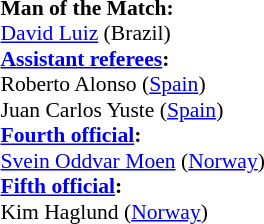<table width=50% style="font-size:90%">
<tr>
<td><br><strong>Man of the Match:</strong>
<br><a href='#'>David Luiz</a> (Brazil)<br><strong><a href='#'>Assistant referees</a>:</strong>
<br>Roberto Alonso (<a href='#'>Spain</a>)
<br>Juan Carlos Yuste (<a href='#'>Spain</a>)
<br><strong><a href='#'>Fourth official</a>:</strong>
<br><a href='#'>Svein Oddvar Moen</a> (<a href='#'>Norway</a>)
<br><strong><a href='#'>Fifth official</a>:</strong>
<br>Kim Haglund (<a href='#'>Norway</a>)</td>
</tr>
</table>
